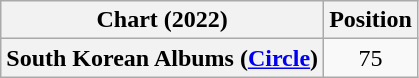<table class="wikitable plainrowheaders" style="text-align:center">
<tr>
<th scope="col">Chart (2022)</th>
<th scope="col">Position</th>
</tr>
<tr>
<th scope="row">South Korean Albums (<a href='#'>Circle</a>)</th>
<td>75</td>
</tr>
</table>
